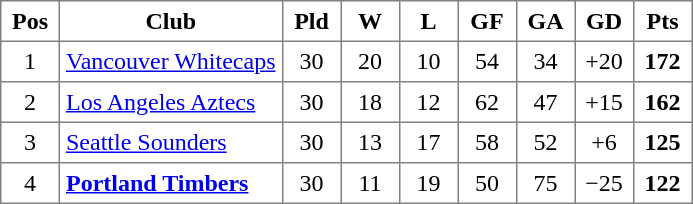<table class="toccolours" border="1" cellpadding="4" cellspacing="0" style="text-align:center; border-collapse: collapse; margin:0;">
<tr>
<th width=30>Pos</th>
<th>Club</th>
<th width=30>Pld</th>
<th width=30>W</th>
<th width=30>L</th>
<th width=30>GF</th>
<th width=30>GA</th>
<th width=30>GD</th>
<th width=30>Pts</th>
</tr>
<tr>
<td>1</td>
<td align=left><a href='#'>Vancouver Whitecaps</a></td>
<td>30</td>
<td>20</td>
<td>10</td>
<td>54</td>
<td>34</td>
<td>+20</td>
<td><strong>172</strong></td>
</tr>
<tr>
<td>2</td>
<td align=left><a href='#'>Los Angeles Aztecs</a></td>
<td>30</td>
<td>18</td>
<td>12</td>
<td>62</td>
<td>47</td>
<td>+15</td>
<td><strong>162</strong></td>
</tr>
<tr>
<td>3</td>
<td align=left><a href='#'>Seattle Sounders</a></td>
<td>30</td>
<td>13</td>
<td>17</td>
<td>58</td>
<td>52</td>
<td>+6</td>
<td><strong>125</strong></td>
</tr>
<tr>
<td>4</td>
<td align=left><strong><a href='#'>Portland Timbers</a></strong></td>
<td>30</td>
<td>11</td>
<td>19</td>
<td>50</td>
<td>75</td>
<td>−25</td>
<td><strong>122</strong></td>
</tr>
</table>
